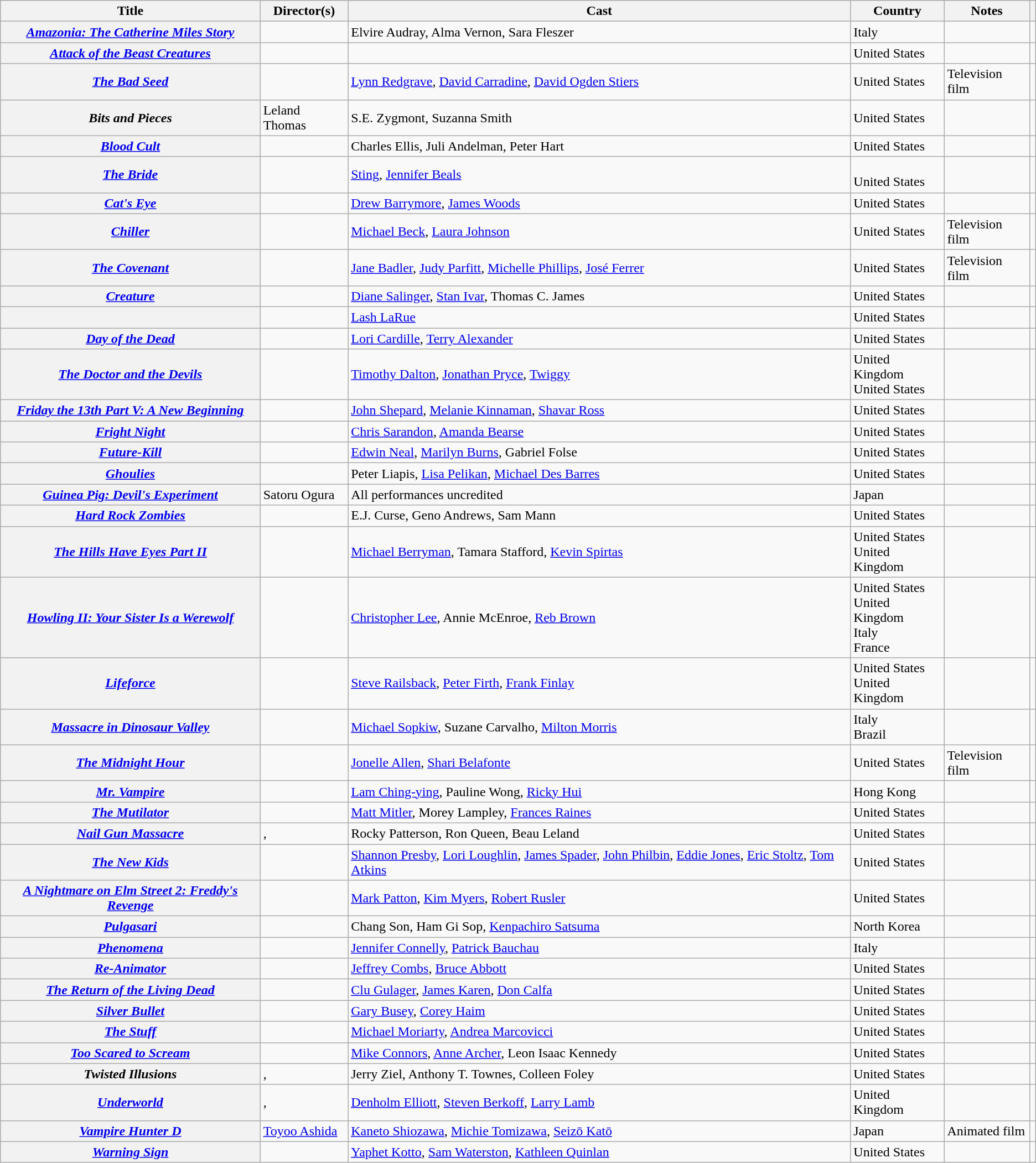<table class="wikitable sortable">
<tr>
<th scope="col">Title</th>
<th scope="col">Director(s)</th>
<th scope="col" class="unsortable">Cast</th>
<th scope="col">Country</th>
<th scope="col" class="unsortable">Notes</th>
<th scope="col" class="unsortable"></th>
</tr>
<tr>
<th><em><a href='#'>Amazonia: The Catherine Miles Story</a></em></th>
<td></td>
<td>Elvire Audray, Alma Vernon, Sara Fleszer</td>
<td>Italy</td>
<td></td>
<td style="text-align:center;"></td>
</tr>
<tr>
<th><em><a href='#'>Attack of the Beast Creatures</a></em></th>
<td></td>
<td></td>
<td>United States</td>
<td></td>
<td style="text-align:center;"></td>
</tr>
<tr>
<th><em><a href='#'>The Bad Seed</a></em></th>
<td></td>
<td><a href='#'>Lynn Redgrave</a>, <a href='#'>David Carradine</a>, <a href='#'>David Ogden Stiers</a></td>
<td>United States</td>
<td>Television film</td>
<td style="text-align:center;"></td>
</tr>
<tr>
<th><em>Bits and Pieces</em></th>
<td>Leland Thomas</td>
<td>S.E. Zygmont, Suzanna Smith</td>
<td>United States</td>
<td></td>
<td style="text-align:center;"></td>
</tr>
<tr>
<th><em><a href='#'>Blood Cult</a></em></th>
<td></td>
<td>Charles Ellis, Juli Andelman, Peter Hart</td>
<td>United States</td>
<td></td>
<td style="text-align:center;"></td>
</tr>
<tr>
<th><em><a href='#'>The Bride</a></em></th>
<td></td>
<td><a href='#'>Sting</a>, <a href='#'>Jennifer Beals</a></td>
<td><br>United States</td>
<td></td>
<td style="text-align:center;"></td>
</tr>
<tr>
<th><em><a href='#'>Cat's Eye</a></em></th>
<td></td>
<td><a href='#'>Drew Barrymore</a>, <a href='#'>James Woods</a></td>
<td>United States</td>
<td></td>
<td style="text-align:center;"></td>
</tr>
<tr>
<th><em><a href='#'>Chiller</a></em></th>
<td></td>
<td><a href='#'>Michael Beck</a>, <a href='#'>Laura Johnson</a></td>
<td>United States</td>
<td>Television film</td>
<td style="text-align:center;"></td>
</tr>
<tr>
<th><em><a href='#'>The Covenant</a></em></th>
<td></td>
<td><a href='#'>Jane Badler</a>, <a href='#'>Judy Parfitt</a>, <a href='#'>Michelle Phillips</a>, <a href='#'>José Ferrer</a></td>
<td>United States</td>
<td>Television film</td>
<td style="text-align:center;"></td>
</tr>
<tr>
<th><em><a href='#'>Creature</a></em></th>
<td></td>
<td><a href='#'>Diane Salinger</a>, <a href='#'>Stan Ivar</a>, Thomas C. James</td>
<td>United States</td>
<td></td>
<td style="text-align:center;"></td>
</tr>
<tr>
<th><em></em></th>
<td></td>
<td><a href='#'>Lash LaRue</a></td>
<td>United States</td>
<td></td>
<td style="text-align:center;"></td>
</tr>
<tr>
<th><em><a href='#'>Day of the Dead</a></em></th>
<td></td>
<td><a href='#'>Lori Cardille</a>, <a href='#'>Terry Alexander</a></td>
<td>United States</td>
<td></td>
<td style="text-align:center;"></td>
</tr>
<tr>
<th><em><a href='#'>The Doctor and the Devils</a></em></th>
<td></td>
<td><a href='#'>Timothy Dalton</a>, <a href='#'>Jonathan Pryce</a>, <a href='#'>Twiggy</a></td>
<td>United Kingdom<br>United States</td>
<td></td>
<td style="text-align:center;"></td>
</tr>
<tr>
<th><em><a href='#'>Friday the 13th Part V: A New Beginning</a></em></th>
<td></td>
<td><a href='#'>John Shepard</a>, <a href='#'>Melanie Kinnaman</a>, <a href='#'>Shavar Ross</a></td>
<td>United States</td>
<td></td>
<td style="text-align:center;"></td>
</tr>
<tr>
<th><em><a href='#'>Fright Night</a></em></th>
<td></td>
<td><a href='#'>Chris Sarandon</a>, <a href='#'>Amanda Bearse</a></td>
<td>United States</td>
<td></td>
<td style="text-align:center;"></td>
</tr>
<tr>
<th><em><a href='#'>Future-Kill</a></em></th>
<td></td>
<td><a href='#'>Edwin Neal</a>, <a href='#'>Marilyn Burns</a>, Gabriel Folse</td>
<td>United States</td>
<td></td>
<td style="text-align:center;"></td>
</tr>
<tr>
<th><em><a href='#'>Ghoulies</a></em></th>
<td></td>
<td>Peter Liapis, <a href='#'>Lisa Pelikan</a>, <a href='#'>Michael Des Barres</a></td>
<td>United States</td>
<td></td>
<td style="text-align:center;"></td>
</tr>
<tr>
<th><em><a href='#'>Guinea Pig: Devil's Experiment</a></em></th>
<td>Satoru Ogura</td>
<td>All performances uncredited</td>
<td>Japan</td>
<td></td>
<td></td>
</tr>
<tr>
<th><em><a href='#'>Hard Rock Zombies</a></em></th>
<td></td>
<td>E.J. Curse, Geno Andrews, Sam Mann</td>
<td>United States</td>
<td></td>
<td style="text-align:center;"></td>
</tr>
<tr>
<th><em><a href='#'>The Hills Have Eyes Part II</a></em></th>
<td></td>
<td><a href='#'>Michael Berryman</a>, Tamara Stafford, <a href='#'>Kevin Spirtas</a></td>
<td>United States<br>United Kingdom</td>
<td></td>
<td style="text-align:center;"></td>
</tr>
<tr>
<th><em><a href='#'>Howling II: Your Sister Is a Werewolf</a></em></th>
<td></td>
<td><a href='#'>Christopher Lee</a>, Annie McEnroe, <a href='#'>Reb Brown</a></td>
<td>United States<br>United Kingdom<br>Italy<br>France</td>
<td></td>
<td style="text-align:center;"></td>
</tr>
<tr>
<th><em><a href='#'>Lifeforce</a></em></th>
<td></td>
<td><a href='#'>Steve Railsback</a>, <a href='#'>Peter Firth</a>, <a href='#'>Frank Finlay</a></td>
<td>United States<br>United Kingdom</td>
<td></td>
<td style="text-align:center;"></td>
</tr>
<tr>
<th><em><a href='#'>Massacre in Dinosaur Valley</a></em></th>
<td></td>
<td><a href='#'>Michael Sopkiw</a>, Suzane Carvalho, <a href='#'>Milton Morris</a></td>
<td>Italy<br>Brazil</td>
<td></td>
<td style="text-align:center;"></td>
</tr>
<tr>
<th><em><a href='#'>The Midnight Hour</a></em></th>
<td></td>
<td><a href='#'>Jonelle Allen</a>, <a href='#'>Shari Belafonte</a></td>
<td>United States</td>
<td>Television film</td>
<td style="text-align:center;"></td>
</tr>
<tr>
<th><em><a href='#'>Mr. Vampire</a></em></th>
<td></td>
<td><a href='#'>Lam Ching-ying</a>, Pauline Wong, <a href='#'>Ricky Hui</a></td>
<td>Hong Kong</td>
<td></td>
<td style="text-align:center;"></td>
</tr>
<tr>
<th><em><a href='#'>The Mutilator</a></em></th>
<td></td>
<td><a href='#'>Matt Mitler</a>, Morey Lampley, <a href='#'>Frances Raines</a></td>
<td>United States</td>
<td></td>
<td style="text-align:center;"></td>
</tr>
<tr>
<th><em><a href='#'>Nail Gun Massacre</a></em></th>
<td>, </td>
<td>Rocky Patterson, Ron Queen, Beau Leland</td>
<td>United States</td>
<td></td>
<td style="text-align:center;"></td>
</tr>
<tr>
<th><em><a href='#'>The New Kids</a></em></th>
<td></td>
<td><a href='#'>Shannon Presby</a>, <a href='#'>Lori Loughlin</a>, <a href='#'>James Spader</a>, <a href='#'>John Philbin</a>, <a href='#'>Eddie Jones</a>, <a href='#'>Eric Stoltz</a>, <a href='#'>Tom Atkins</a></td>
<td>United States</td>
<td></td>
<td style="text-align:center;"></td>
</tr>
<tr>
<th><em><a href='#'>A Nightmare on Elm Street 2: Freddy's Revenge</a></em></th>
<td></td>
<td><a href='#'>Mark Patton</a>, <a href='#'>Kim Myers</a>, <a href='#'>Robert Rusler</a></td>
<td>United States</td>
<td></td>
<td style="text-align:center;"></td>
</tr>
<tr>
<th><em><a href='#'>Pulgasari</a></em></th>
<td></td>
<td>Chang Son, Ham Gi Sop, <a href='#'>Kenpachiro Satsuma</a></td>
<td>North Korea</td>
<td></td>
<td></td>
</tr>
<tr>
<th><em><a href='#'>Phenomena</a></em></th>
<td></td>
<td><a href='#'>Jennifer Connelly</a>, <a href='#'>Patrick Bauchau</a></td>
<td>Italy</td>
<td></td>
<td style="text-align:center;"></td>
</tr>
<tr>
<th><em><a href='#'>Re-Animator</a></em></th>
<td></td>
<td><a href='#'>Jeffrey Combs</a>, <a href='#'>Bruce Abbott</a></td>
<td>United States</td>
<td></td>
<td style="text-align:center;"></td>
</tr>
<tr>
<th><em><a href='#'>The Return of the Living Dead</a></em></th>
<td></td>
<td><a href='#'>Clu Gulager</a>, <a href='#'>James Karen</a>, <a href='#'>Don Calfa</a></td>
<td>United States</td>
<td></td>
<td style="text-align:center;"></td>
</tr>
<tr>
<th><em><a href='#'>Silver Bullet</a></em></th>
<td></td>
<td><a href='#'>Gary Busey</a>, <a href='#'>Corey Haim</a></td>
<td>United States</td>
<td></td>
<td style="text-align:center;"></td>
</tr>
<tr>
<th><em><a href='#'>The Stuff</a></em></th>
<td></td>
<td><a href='#'>Michael Moriarty</a>, <a href='#'>Andrea Marcovicci</a></td>
<td>United States</td>
<td></td>
<td style="text-align:center;"></td>
</tr>
<tr>
<th><em><a href='#'>Too Scared to Scream</a></em></th>
<td></td>
<td><a href='#'>Mike Connors</a>, <a href='#'>Anne Archer</a>, Leon Isaac Kennedy</td>
<td>United States</td>
<td></td>
<td style="text-align:center;"></td>
</tr>
<tr>
<th><em>Twisted Illusions</em></th>
<td>, </td>
<td>Jerry Ziel, Anthony T. Townes, Colleen Foley</td>
<td>United States</td>
<td></td>
<td style="text-align:center;"></td>
</tr>
<tr>
<th><em><a href='#'>Underworld</a></em></th>
<td>, </td>
<td><a href='#'>Denholm Elliott</a>, <a href='#'>Steven Berkoff</a>, <a href='#'>Larry Lamb</a></td>
<td>United Kingdom</td>
<td></td>
<td style="text-align:center;"></td>
</tr>
<tr>
<th><em><a href='#'>Vampire Hunter D</a></em></th>
<td><a href='#'>Toyoo Ashida</a></td>
<td><a href='#'>Kaneto Shiozawa</a>, <a href='#'>Michie Tomizawa</a>, <a href='#'>Seizō Katō</a></td>
<td>Japan</td>
<td>Animated film</td>
<td></td>
</tr>
<tr>
<th><em><a href='#'>Warning Sign</a></em></th>
<td></td>
<td><a href='#'>Yaphet Kotto</a>, <a href='#'>Sam Waterston</a>, <a href='#'>Kathleen Quinlan</a></td>
<td>United States</td>
<td></td>
<td style="text-align:center;"></td>
</tr>
</table>
